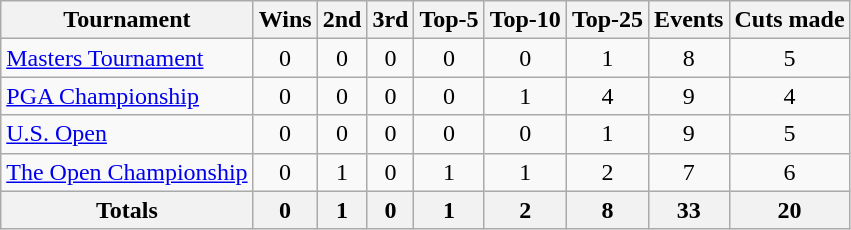<table class=wikitable style=text-align:center>
<tr>
<th>Tournament</th>
<th>Wins</th>
<th>2nd</th>
<th>3rd</th>
<th>Top-5</th>
<th>Top-10</th>
<th>Top-25</th>
<th>Events</th>
<th>Cuts made</th>
</tr>
<tr>
<td align=left><a href='#'>Masters Tournament</a></td>
<td>0</td>
<td>0</td>
<td>0</td>
<td>0</td>
<td>0</td>
<td>1</td>
<td>8</td>
<td>5</td>
</tr>
<tr>
<td align=left><a href='#'>PGA Championship</a></td>
<td>0</td>
<td>0</td>
<td>0</td>
<td>0</td>
<td>1</td>
<td>4</td>
<td>9</td>
<td>4</td>
</tr>
<tr>
<td align=left><a href='#'>U.S. Open</a></td>
<td>0</td>
<td>0</td>
<td>0</td>
<td>0</td>
<td>0</td>
<td>1</td>
<td>9</td>
<td>5</td>
</tr>
<tr>
<td align=left><a href='#'>The Open Championship</a></td>
<td>0</td>
<td>1</td>
<td>0</td>
<td>1</td>
<td>1</td>
<td>2</td>
<td>7</td>
<td>6</td>
</tr>
<tr>
<th>Totals</th>
<th>0</th>
<th>1</th>
<th>0</th>
<th>1</th>
<th>2</th>
<th>8</th>
<th>33</th>
<th>20</th>
</tr>
</table>
